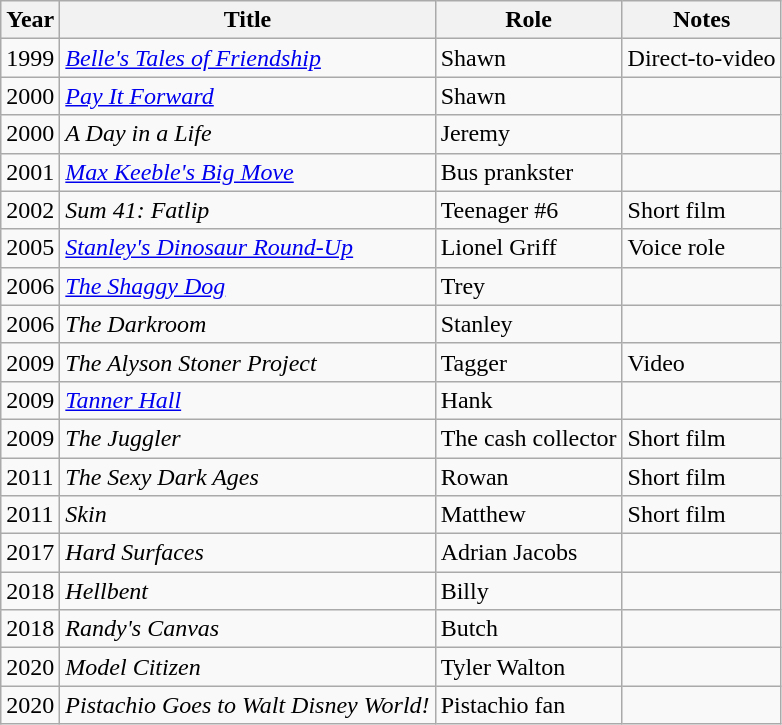<table class="wikitable">
<tr>
<th>Year</th>
<th>Title</th>
<th>Role</th>
<th>Notes</th>
</tr>
<tr>
<td>1999</td>
<td><em><a href='#'>Belle's Tales of Friendship</a></em></td>
<td>Shawn</td>
<td>Direct-to-video</td>
</tr>
<tr>
<td>2000</td>
<td><a href='#'><em>Pay It Forward</em></a></td>
<td>Shawn</td>
<td></td>
</tr>
<tr>
<td>2000</td>
<td><em>A Day in a Life</em></td>
<td>Jeremy</td>
<td></td>
</tr>
<tr>
<td>2001</td>
<td><em><a href='#'>Max Keeble's Big Move</a></em></td>
<td>Bus prankster</td>
<td></td>
</tr>
<tr>
<td>2002</td>
<td><em>Sum 41: Fatlip</em></td>
<td>Teenager #6</td>
<td>Short film</td>
</tr>
<tr>
<td>2005</td>
<td><em><a href='#'>Stanley's Dinosaur Round-Up</a></em></td>
<td>Lionel Griff</td>
<td>Voice role</td>
</tr>
<tr>
<td>2006</td>
<td><a href='#'><em>The Shaggy Dog</em></a></td>
<td>Trey</td>
<td></td>
</tr>
<tr>
<td>2006</td>
<td><em>The Darkroom</em></td>
<td>Stanley</td>
<td></td>
</tr>
<tr>
<td>2009</td>
<td><em>The Alyson Stoner Project</em></td>
<td>Tagger</td>
<td>Video</td>
</tr>
<tr>
<td>2009</td>
<td><a href='#'><em>Tanner Hall</em></a></td>
<td>Hank</td>
<td></td>
</tr>
<tr>
<td>2009</td>
<td><em>The Juggler</em></td>
<td>The cash collector</td>
<td>Short film</td>
</tr>
<tr>
<td>2011</td>
<td><em>The Sexy Dark Ages</em></td>
<td>Rowan</td>
<td>Short film</td>
</tr>
<tr>
<td>2011</td>
<td><em>Skin </em></td>
<td>Matthew</td>
<td>Short film</td>
</tr>
<tr>
<td>2017</td>
<td><em>Hard Surfaces</em></td>
<td>Adrian Jacobs</td>
<td></td>
</tr>
<tr>
<td>2018</td>
<td><em>Hellbent</em></td>
<td>Billy</td>
<td></td>
</tr>
<tr>
<td>2018</td>
<td><em>Randy's Canvas</em></td>
<td>Butch</td>
<td></td>
</tr>
<tr>
<td>2020</td>
<td><em>Model Citizen</em></td>
<td>Tyler Walton</td>
<td></td>
</tr>
<tr>
<td>2020</td>
<td><em>Pistachio Goes to Walt Disney World!</em></td>
<td>Pistachio fan</td>
<td></td>
</tr>
</table>
